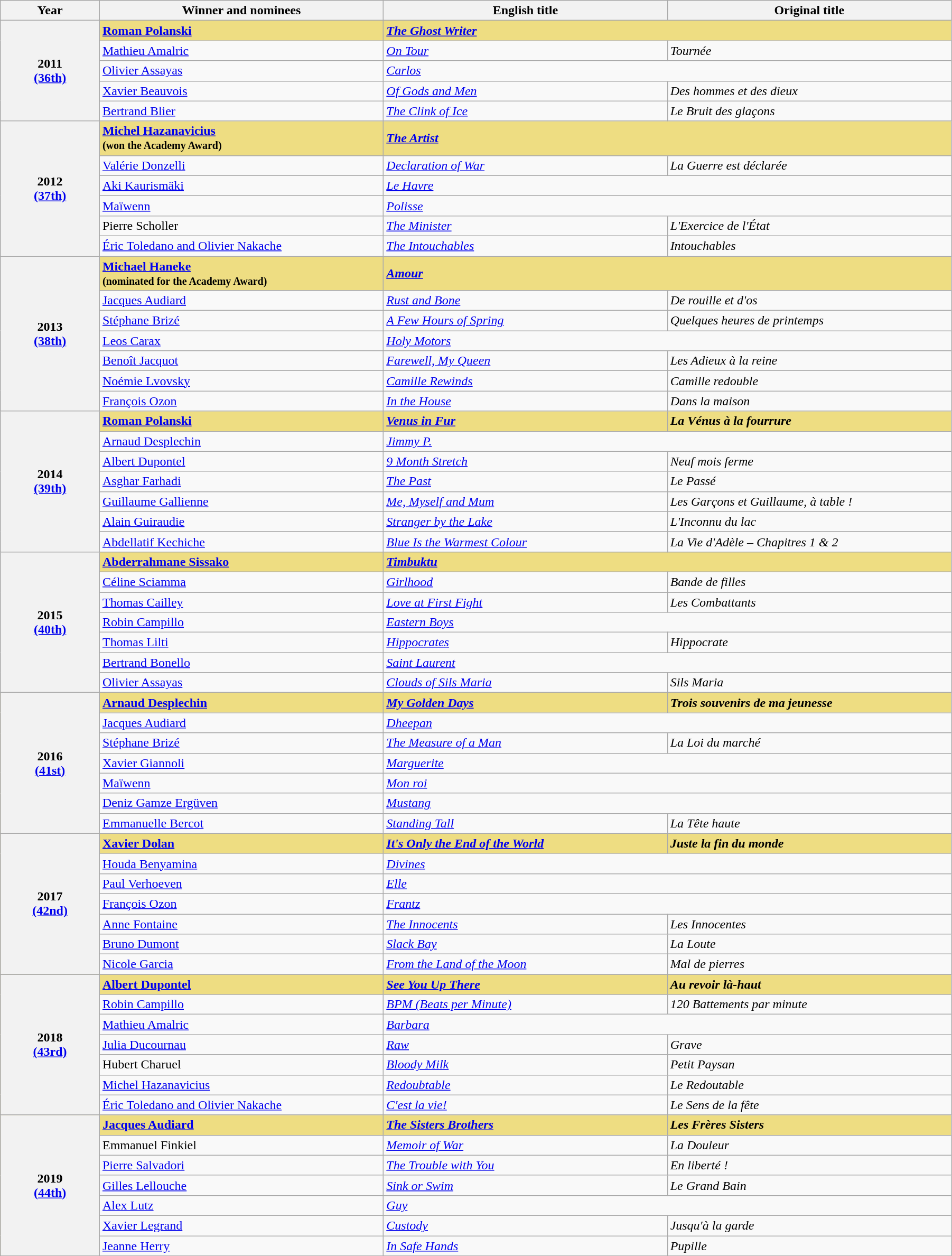<table class="wikitable" width="95%" cellpadding="5">
<tr>
<th width="100">Year</th>
<th width="300">Winner and nominees</th>
<th width="300">English title</th>
<th width="300">Original title</th>
</tr>
<tr>
<th rowspan="5" style="text-align:center;">2011<br><a href='#'>(36th)</a></th>
<td style="background:#eedd82;"><strong><a href='#'>Roman Polanski</a></strong></td>
<td colspan="2" style="background:#eedd82;"><strong><em><a href='#'>The Ghost Writer</a></em></strong></td>
</tr>
<tr>
<td><a href='#'>Mathieu Amalric</a></td>
<td><em><a href='#'>On Tour</a></em></td>
<td><em>Tournée</em></td>
</tr>
<tr>
<td><a href='#'>Olivier Assayas</a></td>
<td colspan="2"><em><a href='#'>Carlos</a></em></td>
</tr>
<tr>
<td><a href='#'>Xavier Beauvois</a></td>
<td><em><a href='#'>Of Gods and Men</a></em></td>
<td><em>Des hommes et des dieux</em></td>
</tr>
<tr>
<td><a href='#'>Bertrand Blier</a></td>
<td><em><a href='#'>The Clink of Ice</a></em></td>
<td><em>Le Bruit des glaçons</em></td>
</tr>
<tr>
<th rowspan="6" style="text-align:center;">2012<br><a href='#'>(37th)</a></th>
<td style="background:#eedd82;"><strong><a href='#'>Michel Hazanavicius</a><br><small>(won the Academy Award)</small></strong></td>
<td colspan="2" style="background:#eedd82;"><strong><em><a href='#'>The Artist</a></em></strong></td>
</tr>
<tr>
<td><a href='#'>Valérie Donzelli</a></td>
<td><em><a href='#'>Declaration of War</a></em></td>
<td><em>La Guerre est déclarée</em></td>
</tr>
<tr>
<td><a href='#'>Aki Kaurismäki</a></td>
<td colspan="2"><em><a href='#'>Le Havre</a></em></td>
</tr>
<tr>
<td><a href='#'>Maïwenn</a></td>
<td colspan="2"><em><a href='#'>Polisse</a></em></td>
</tr>
<tr>
<td>Pierre Scholler</td>
<td><em><a href='#'>The Minister</a></em></td>
<td><em>L'Exercice de l'État</em></td>
</tr>
<tr>
<td><a href='#'>Éric Toledano and Olivier Nakache</a></td>
<td><em><a href='#'>The Intouchables</a></em></td>
<td><em>Intouchables</em></td>
</tr>
<tr>
<th rowspan="7" style="text-align:center;">2013<br><a href='#'>(38th)</a></th>
<td style="background:#eedd82;"><strong><a href='#'>Michael Haneke</a><br><small>(nominated for the Academy Award)</small></strong></td>
<td colspan="2" style="background:#eedd82;"><strong><em><a href='#'>Amour</a></em></strong></td>
</tr>
<tr>
<td><a href='#'>Jacques Audiard</a></td>
<td><em><a href='#'>Rust and Bone</a></em></td>
<td><em>De rouille et d'os</em></td>
</tr>
<tr>
<td><a href='#'>Stéphane Brizé</a></td>
<td><em><a href='#'>A Few Hours of Spring</a></em></td>
<td><em>Quelques heures de printemps</em></td>
</tr>
<tr>
<td><a href='#'>Leos Carax</a></td>
<td colspan="2"><em><a href='#'>Holy Motors</a></em></td>
</tr>
<tr>
<td><a href='#'>Benoît Jacquot</a></td>
<td><em><a href='#'>Farewell, My Queen</a></em></td>
<td><em>Les Adieux à la reine</em></td>
</tr>
<tr>
<td><a href='#'>Noémie Lvovsky</a></td>
<td><em><a href='#'>Camille Rewinds</a></em></td>
<td><em>Camille redouble</em></td>
</tr>
<tr>
<td><a href='#'>François Ozon</a></td>
<td><em><a href='#'>In the House</a></em></td>
<td><em>Dans la maison</em></td>
</tr>
<tr>
<th rowspan="7" style="text-align:center;">2014<br><a href='#'>(39th)</a></th>
<td style="background:#eedd82;"><strong><a href='#'>Roman Polanski</a></strong></td>
<td style="background:#eedd82;"><strong><em><a href='#'>Venus in Fur</a></em></strong></td>
<td style="background:#eedd82;"><strong><em>La Vénus à la fourrure</em></strong></td>
</tr>
<tr>
<td><a href='#'>Arnaud Desplechin</a></td>
<td colspan="2"><em><a href='#'>Jimmy P.</a></em></td>
</tr>
<tr>
<td><a href='#'>Albert Dupontel</a></td>
<td><em><a href='#'>9 Month Stretch</a></em></td>
<td><em>Neuf mois ferme</em></td>
</tr>
<tr>
<td><a href='#'>Asghar Farhadi</a></td>
<td><em><a href='#'>The Past</a></em></td>
<td><em>Le Passé</em></td>
</tr>
<tr>
<td><a href='#'>Guillaume Gallienne</a></td>
<td><em><a href='#'>Me, Myself and Mum</a></em></td>
<td><em>Les Garçons et Guillaume, à table !</em></td>
</tr>
<tr>
<td><a href='#'>Alain Guiraudie</a></td>
<td><em><a href='#'>Stranger by the Lake</a></em></td>
<td><em>L'Inconnu du lac</em></td>
</tr>
<tr>
<td><a href='#'>Abdellatif Kechiche</a></td>
<td><em><a href='#'>Blue Is the Warmest Colour</a></em></td>
<td><em>La Vie d'Adèle – Chapitres 1 & 2</em></td>
</tr>
<tr>
<th rowspan="7" style="text-align:center;">2015<br><a href='#'>(40th)</a></th>
<td style="background:#eedd82;"><strong><a href='#'>Abderrahmane Sissako</a></strong></td>
<td colspan="2" style="background:#eedd82;"><strong><em><a href='#'>Timbuktu</a></em></strong></td>
</tr>
<tr>
<td><a href='#'>Céline Sciamma</a></td>
<td><em><a href='#'>Girlhood</a></em></td>
<td><em>Bande de filles</em></td>
</tr>
<tr>
<td><a href='#'>Thomas Cailley</a></td>
<td><em><a href='#'>Love at First Fight</a></em></td>
<td><em>Les Combattants</em></td>
</tr>
<tr>
<td><a href='#'>Robin Campillo</a></td>
<td colspan="2"><em><a href='#'>Eastern Boys</a></em></td>
</tr>
<tr>
<td><a href='#'>Thomas Lilti</a></td>
<td><em><a href='#'>Hippocrates</a></em></td>
<td><em>Hippocrate</em></td>
</tr>
<tr>
<td><a href='#'>Bertrand Bonello</a></td>
<td colspan="2"><em><a href='#'>Saint Laurent</a></em></td>
</tr>
<tr>
<td><a href='#'>Olivier Assayas</a></td>
<td><em><a href='#'>Clouds of Sils Maria</a></em></td>
<td><em>Sils Maria</em></td>
</tr>
<tr style="background:#eedd82;">
<th rowspan="7">2016<br><a href='#'>(41st)</a></th>
<td><strong><a href='#'>Arnaud Desplechin</a></strong></td>
<td><strong><em><a href='#'>My Golden Days</a></em></strong></td>
<td><strong><em>Trois souvenirs de ma jeunesse</em></strong></td>
</tr>
<tr>
<td><a href='#'>Jacques Audiard</a></td>
<td colspan="2"><em><a href='#'>Dheepan</a></em></td>
</tr>
<tr>
<td><a href='#'>Stéphane Brizé</a></td>
<td><em><a href='#'>The Measure of a Man</a></em></td>
<td><em>La Loi du marché</em></td>
</tr>
<tr>
<td><a href='#'>Xavier Giannoli</a></td>
<td colspan="2"><em><a href='#'>Marguerite</a></em></td>
</tr>
<tr>
<td><a href='#'>Maïwenn</a></td>
<td colspan="2"><em><a href='#'>Mon roi</a></em></td>
</tr>
<tr>
<td><a href='#'>Deniz Gamze Ergüven</a></td>
<td colspan="2"><em><a href='#'>Mustang</a></em></td>
</tr>
<tr>
<td><a href='#'>Emmanuelle Bercot</a></td>
<td><em><a href='#'>Standing Tall</a></em></td>
<td><em>La Tête haute</em></td>
</tr>
<tr style="background:#eedd82;">
<th rowspan="7">2017<br><a href='#'>(42nd)</a></th>
<td><strong><a href='#'>Xavier Dolan</a></strong></td>
<td><strong><em><a href='#'>It's Only the End of the World</a></em></strong></td>
<td><strong><em>Juste la fin du monde</em></strong></td>
</tr>
<tr>
<td><a href='#'>Houda Benyamina</a></td>
<td colspan="2"><em><a href='#'>Divines</a></em></td>
</tr>
<tr>
<td><a href='#'>Paul Verhoeven</a></td>
<td colspan="2"><em><a href='#'>Elle</a></em></td>
</tr>
<tr>
<td><a href='#'>François Ozon</a></td>
<td colspan="2"><em><a href='#'>Frantz</a></em></td>
</tr>
<tr>
<td><a href='#'>Anne Fontaine</a></td>
<td><em><a href='#'>The Innocents</a></em></td>
<td><em>Les Innocentes</em></td>
</tr>
<tr>
<td><a href='#'>Bruno Dumont</a></td>
<td><em><a href='#'>Slack Bay</a></em></td>
<td><em>La Loute</em></td>
</tr>
<tr>
<td><a href='#'>Nicole Garcia</a></td>
<td><em><a href='#'>From the Land of the Moon</a></em></td>
<td><em>Mal de pierres</em></td>
</tr>
<tr style="background:#eedd82;">
<th rowspan="7">2018<br><a href='#'>(43rd)</a></th>
<td><strong><a href='#'>Albert Dupontel</a></strong></td>
<td><strong><em><a href='#'>See You Up There</a></em></strong></td>
<td><strong><em>Au revoir là-haut</em></strong></td>
</tr>
<tr>
<td><a href='#'>Robin Campillo</a></td>
<td><em><a href='#'>BPM (Beats per Minute)</a></em></td>
<td><em>120 Battements par minute</em></td>
</tr>
<tr>
<td><a href='#'>Mathieu Amalric</a></td>
<td colspan="2"><em><a href='#'>Barbara</a></em></td>
</tr>
<tr>
<td><a href='#'>Julia Ducournau</a></td>
<td><em><a href='#'>Raw</a></em></td>
<td><em>Grave</em></td>
</tr>
<tr>
<td>Hubert Charuel</td>
<td><em><a href='#'>Bloody Milk</a></em></td>
<td><em>Petit Paysan</em></td>
</tr>
<tr>
<td><a href='#'>Michel Hazanavicius</a></td>
<td><em><a href='#'>Redoubtable</a></em></td>
<td><em>Le Redoutable</em></td>
</tr>
<tr>
<td><a href='#'>Éric Toledano and Olivier Nakache</a></td>
<td><em><a href='#'>C'est la vie!</a></em></td>
<td><em>Le Sens de la fête</em></td>
</tr>
<tr style="background:#eedd82;">
<th rowspan="7">2019<br><a href='#'>(44th)</a></th>
<td><strong><a href='#'>Jacques Audiard</a></strong></td>
<td><strong><em><a href='#'>The Sisters Brothers</a></em></strong></td>
<td><strong><em>Les Frères Sisters</em></strong></td>
</tr>
<tr>
<td>Emmanuel Finkiel</td>
<td><em><a href='#'>Memoir of War</a></em></td>
<td><em>La Douleur</em></td>
</tr>
<tr>
<td><a href='#'>Pierre Salvadori</a></td>
<td><em><a href='#'>The Trouble with You</a></em></td>
<td><em>En liberté !</em></td>
</tr>
<tr>
<td><a href='#'>Gilles Lellouche</a></td>
<td><em><a href='#'>Sink or Swim</a></em></td>
<td><em>Le Grand Bain</em></td>
</tr>
<tr>
<td><a href='#'>Alex Lutz</a></td>
<td colspan="2"><em><a href='#'>Guy</a></em></td>
</tr>
<tr>
<td><a href='#'>Xavier Legrand</a></td>
<td><em><a href='#'>Custody</a></em></td>
<td><em>Jusqu'à la garde</em></td>
</tr>
<tr>
<td><a href='#'>Jeanne Herry</a></td>
<td><em><a href='#'>In Safe Hands</a></em></td>
<td><em>Pupille</em></td>
</tr>
</table>
